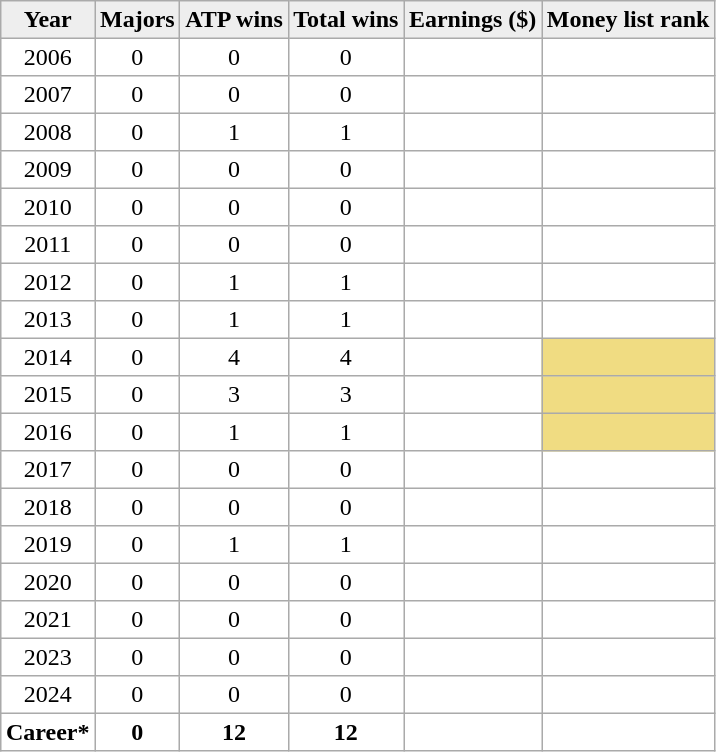<table cellpadding=3 cellspacing=0 border=1 style="font-size:100%; border:#aaa; solid:1px; border-collapse:collapse; text-align:center">
<tr bgcolor=EEEEEE>
<th>Year</th>
<th>Majors</th>
<th>ATP wins</th>
<th>Total wins</th>
<th>Earnings ($)</th>
<th>Money list rank</th>
</tr>
<tr>
<td>2006</td>
<td>0</td>
<td>0</td>
<td>0</td>
<td align=right></td>
<td></td>
</tr>
<tr>
<td>2007</td>
<td>0</td>
<td>0</td>
<td>0</td>
<td align=right></td>
<td></td>
</tr>
<tr>
<td>2008</td>
<td>0</td>
<td>1</td>
<td>1</td>
<td align=right></td>
<td></td>
</tr>
<tr>
<td>2009</td>
<td>0</td>
<td>0</td>
<td>0</td>
<td align=right></td>
<td></td>
</tr>
<tr>
<td>2010</td>
<td>0</td>
<td>0</td>
<td>0</td>
<td align=right></td>
<td></td>
</tr>
<tr>
<td>2011</td>
<td>0</td>
<td>0</td>
<td>0</td>
<td align=right></td>
<td></td>
</tr>
<tr>
<td>2012</td>
<td>0</td>
<td>1</td>
<td>1</td>
<td align=right></td>
<td></td>
</tr>
<tr>
<td>2013</td>
<td>0</td>
<td>1</td>
<td>1</td>
<td align=right></td>
<td></td>
</tr>
<tr>
<td>2014</td>
<td>0</td>
<td>4</td>
<td>4</td>
<td align=right></td>
<td bgcolor=f0dc82></td>
</tr>
<tr>
<td>2015</td>
<td>0</td>
<td>3</td>
<td>3</td>
<td align=right></td>
<td bgcolor=f0dc82></td>
</tr>
<tr>
<td>2016</td>
<td>0</td>
<td>1</td>
<td>1</td>
<td align=right></td>
<td bgcolor=f0dc82></td>
</tr>
<tr>
<td>2017</td>
<td>0</td>
<td>0</td>
<td>0</td>
<td align=right></td>
<td></td>
</tr>
<tr>
<td>2018</td>
<td>0</td>
<td>0</td>
<td>0</td>
<td align=right></td>
<td></td>
</tr>
<tr>
<td>2019</td>
<td>0</td>
<td>1</td>
<td>1</td>
<td align=right></td>
<td></td>
</tr>
<tr>
<td>2020</td>
<td>0</td>
<td>0</td>
<td>0</td>
<td align=right></td>
<td></td>
</tr>
<tr>
<td>2021</td>
<td>0</td>
<td>0</td>
<td>0</td>
<td align=right></td>
<td></td>
</tr>
<tr>
<td>2023</td>
<td>0</td>
<td>0</td>
<td>0</td>
<td align=right></td>
<td></td>
</tr>
<tr>
<td>2024</td>
<td>0</td>
<td>0</td>
<td>0</td>
<td align=right></td>
<td></td>
</tr>
<tr>
<th>Career*</th>
<th>0</th>
<th>12</th>
<th>12</th>
<th align=right></th>
<th></th>
</tr>
</table>
